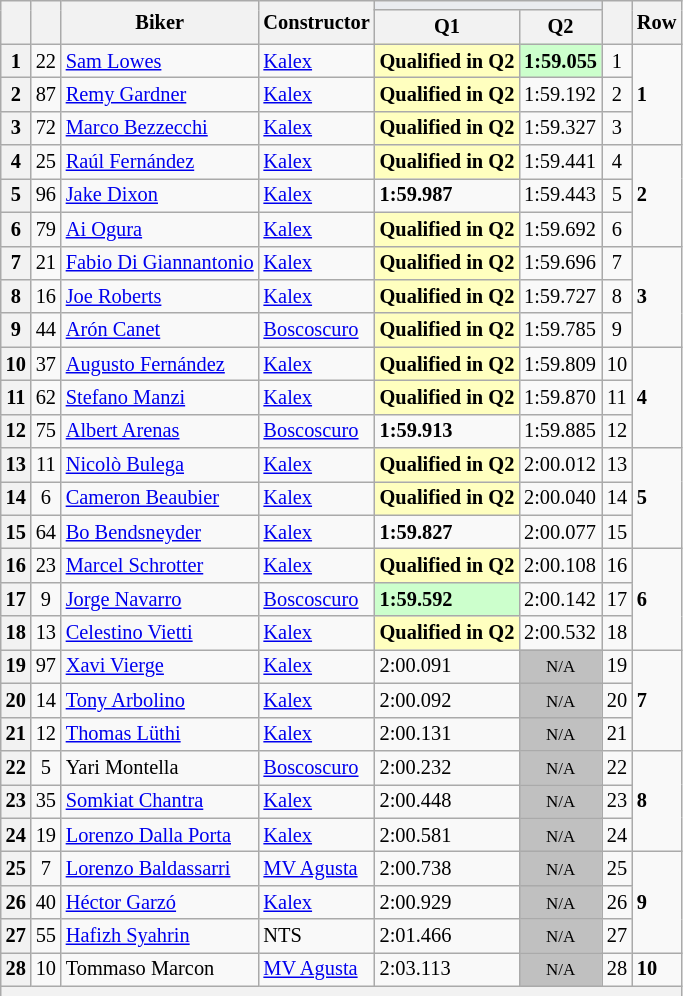<table class="wikitable sortable" style="font-size: 85%;">
<tr>
<th rowspan="2"></th>
<th rowspan="2"></th>
<th rowspan="2">Biker</th>
<th rowspan="2">Constructor</th>
<th colspan="2" style="background:#eaecf0; text-align:center;"></th>
<th rowspan="2"></th>
<th rowspan="2">Row</th>
</tr>
<tr>
<th scope="col">Q1</th>
<th scope="col">Q2</th>
</tr>
<tr>
<th scope="row">1</th>
<td align="center">22</td>
<td> <a href='#'>Sam Lowes</a></td>
<td><a href='#'>Kalex</a></td>
<td style="background:#ffffbf;"><strong>Qualified in Q2</strong></td>
<td style="background:#ccffcc;"><strong>1:59.055</strong></td>
<td align="center">1</td>
<td rowspan="3"><strong>1</strong></td>
</tr>
<tr>
<th scope="row">2</th>
<td align="center">87</td>
<td> <a href='#'>Remy Gardner</a></td>
<td><a href='#'>Kalex</a></td>
<td style="background:#ffffbf;"><strong>Qualified in Q2</strong></td>
<td>1:59.192</td>
<td align="center">2</td>
</tr>
<tr>
<th scope="row">3</th>
<td align="center">72</td>
<td> <a href='#'>Marco Bezzecchi</a></td>
<td><a href='#'>Kalex</a></td>
<td style="background:#ffffbf;"><strong>Qualified in Q2</strong></td>
<td>1:59.327</td>
<td align="center">3</td>
</tr>
<tr>
<th scope="row">4</th>
<td align="center">25</td>
<td> <a href='#'>Raúl Fernández</a></td>
<td><a href='#'>Kalex</a></td>
<td style="background:#ffffbf;"><strong>Qualified in Q2</strong></td>
<td>1:59.441</td>
<td align="center">4</td>
<td rowspan="3"><strong>2</strong></td>
</tr>
<tr>
<th scope="row">5</th>
<td align="center">96</td>
<td> <a href='#'>Jake Dixon</a></td>
<td><a href='#'>Kalex</a></td>
<td><strong>1:59.987</strong></td>
<td>1:59.443</td>
<td align="center">5</td>
</tr>
<tr>
<th scope="row">6</th>
<td align="center">79</td>
<td> <a href='#'>Ai Ogura</a></td>
<td><a href='#'>Kalex</a></td>
<td style="background:#ffffbf;"><strong>Qualified in Q2</strong></td>
<td>1:59.692</td>
<td align="center">6</td>
</tr>
<tr>
<th scope="row">7</th>
<td align="center">21</td>
<td> <a href='#'>Fabio Di Giannantonio</a></td>
<td><a href='#'>Kalex</a></td>
<td style="background:#ffffbf;"><strong>Qualified in Q2</strong></td>
<td>1:59.696</td>
<td align="center">7</td>
<td rowspan="3"><strong>3</strong></td>
</tr>
<tr>
<th scope="row">8</th>
<td align="center">16</td>
<td> <a href='#'>Joe Roberts</a></td>
<td><a href='#'>Kalex</a></td>
<td style="background:#ffffbf;"><strong>Qualified in Q2</strong></td>
<td>1:59.727</td>
<td align="center">8</td>
</tr>
<tr>
<th scope="row">9</th>
<td align="center">44</td>
<td> <a href='#'>Arón Canet</a></td>
<td><a href='#'>Boscoscuro</a></td>
<td style="background:#ffffbf;"><strong>Qualified in Q2</strong></td>
<td>1:59.785</td>
<td align="center">9</td>
</tr>
<tr>
<th scope="row">10</th>
<td align="center">37</td>
<td> <a href='#'>Augusto Fernández</a></td>
<td><a href='#'>Kalex</a></td>
<td style="background:#ffffbf;"><strong>Qualified in Q2</strong></td>
<td>1:59.809</td>
<td align="center">10</td>
<td rowspan="3"><strong>4</strong></td>
</tr>
<tr>
<th scope="row">11</th>
<td align="center">62</td>
<td> <a href='#'>Stefano Manzi</a></td>
<td><a href='#'>Kalex</a></td>
<td style="background:#ffffbf;"><strong>Qualified in Q2</strong></td>
<td>1:59.870</td>
<td align="center">11</td>
</tr>
<tr>
<th scope="row">12</th>
<td align="center">75</td>
<td> <a href='#'>Albert Arenas</a></td>
<td><a href='#'>Boscoscuro</a></td>
<td><strong>1:59.913</strong></td>
<td>1:59.885</td>
<td align="center">12</td>
</tr>
<tr>
<th scope="row">13</th>
<td align="center">11</td>
<td> <a href='#'>Nicolò Bulega</a></td>
<td><a href='#'>Kalex</a></td>
<td style="background:#ffffbf;"><strong>Qualified in Q2</strong></td>
<td>2:00.012</td>
<td align="center">13</td>
<td rowspan="3"><strong>5</strong></td>
</tr>
<tr>
<th scope="row">14</th>
<td align="center">6</td>
<td> <a href='#'>Cameron Beaubier</a></td>
<td><a href='#'>Kalex</a></td>
<td style="background:#ffffbf;"><strong>Qualified in Q2</strong></td>
<td>2:00.040</td>
<td align="center">14</td>
</tr>
<tr>
<th scope="row">15</th>
<td align="center">64</td>
<td> <a href='#'>Bo Bendsneyder</a></td>
<td><a href='#'>Kalex</a></td>
<td><strong>1:59.827</strong></td>
<td>2:00.077</td>
<td align="center">15</td>
</tr>
<tr>
<th scope="row">16</th>
<td align="center">23</td>
<td> <a href='#'>Marcel Schrotter</a></td>
<td><a href='#'>Kalex</a></td>
<td style="background:#ffffbf;"><strong>Qualified in Q2</strong></td>
<td>2:00.108</td>
<td align="center">16</td>
<td rowspan="3"><strong>6</strong></td>
</tr>
<tr>
<th scope="row">17</th>
<td align="center">9</td>
<td> <a href='#'>Jorge Navarro</a></td>
<td><a href='#'>Boscoscuro</a></td>
<td style="background:#ccffcc;"><strong>1:59.592</strong></td>
<td>2:00.142</td>
<td align="center">17</td>
</tr>
<tr>
<th scope="row">18</th>
<td align="center">13</td>
<td> <a href='#'>Celestino Vietti</a></td>
<td><a href='#'>Kalex</a></td>
<td style="background:#ffffbf;"><strong>Qualified in Q2</strong></td>
<td>2:00.532</td>
<td align="center">18</td>
</tr>
<tr>
<th scope="row">19</th>
<td align="center">97</td>
<td> <a href='#'>Xavi Vierge</a></td>
<td><a href='#'>Kalex</a></td>
<td>2:00.091</td>
<td style="background: silver" align="center" data-sort-value="19"><small>N/A</small></td>
<td align="center">19</td>
<td rowspan="3"><strong>7</strong></td>
</tr>
<tr>
<th scope="row">20</th>
<td align="center">14</td>
<td> <a href='#'>Tony Arbolino</a></td>
<td><a href='#'>Kalex</a></td>
<td>2:00.092</td>
<td style="background: silver" align="center" data-sort-value="20"><small>N/A</small></td>
<td align="center">20</td>
</tr>
<tr>
<th scope="row">21</th>
<td align="center">12</td>
<td> <a href='#'>Thomas Lüthi</a></td>
<td><a href='#'>Kalex</a></td>
<td>2:00.131</td>
<td style="background: silver" align="center" data-sort-value="21"><small>N/A</small></td>
<td align="center">21</td>
</tr>
<tr>
<th scope="row">22</th>
<td align="center">5</td>
<td> Yari Montella</td>
<td><a href='#'>Boscoscuro</a></td>
<td>2:00.232</td>
<td style="background: silver" align="center" data-sort-value="22"><small>N/A</small></td>
<td align="center">22</td>
<td rowspan="3"><strong>8</strong></td>
</tr>
<tr>
<th scope="row">23</th>
<td align="center">35</td>
<td> <a href='#'>Somkiat Chantra</a></td>
<td><a href='#'>Kalex</a></td>
<td>2:00.448</td>
<td style="background: silver" align="center" data-sort-value="23"><small>N/A</small></td>
<td align="center">23</td>
</tr>
<tr>
<th scope="row">24</th>
<td align="center">19</td>
<td> <a href='#'>Lorenzo Dalla Porta</a></td>
<td><a href='#'>Kalex</a></td>
<td>2:00.581</td>
<td style="background: silver" align="center" data-sort-value="24"><small>N/A</small></td>
<td align="center">24</td>
</tr>
<tr>
<th scope="row">25</th>
<td align="center">7</td>
<td> <a href='#'>Lorenzo Baldassarri</a></td>
<td><a href='#'>MV Agusta</a></td>
<td>2:00.738</td>
<td style="background: silver" align="center" data-sort-value="25"><small>N/A</small></td>
<td align="center">25</td>
<td rowspan="3"><strong>9</strong></td>
</tr>
<tr>
<th scope="row">26</th>
<td align="center">40</td>
<td> <a href='#'>Héctor Garzó</a></td>
<td><a href='#'>Kalex</a></td>
<td>2:00.929</td>
<td style="background: silver" align="center" data-sort-value="26"><small>N/A</small></td>
<td align="center">26</td>
</tr>
<tr>
<th scope="row">27</th>
<td align="center">55</td>
<td> <a href='#'>Hafizh Syahrin</a></td>
<td>NTS</td>
<td>2:01.466</td>
<td style="background: silver" align="center" data-sort-value="27"><small>N/A</small></td>
<td align="center">27</td>
</tr>
<tr>
<th scope="row">28</th>
<td align="center">10</td>
<td> Tommaso Marcon</td>
<td><a href='#'>MV Agusta</a></td>
<td>2:03.113</td>
<td style="background: silver" align="center" data-sort-value="28"><small>N/A</small></td>
<td align="center">28</td>
<td><strong>10</strong></td>
</tr>
<tr>
<th colspan=9></th>
</tr>
<tr>
</tr>
</table>
